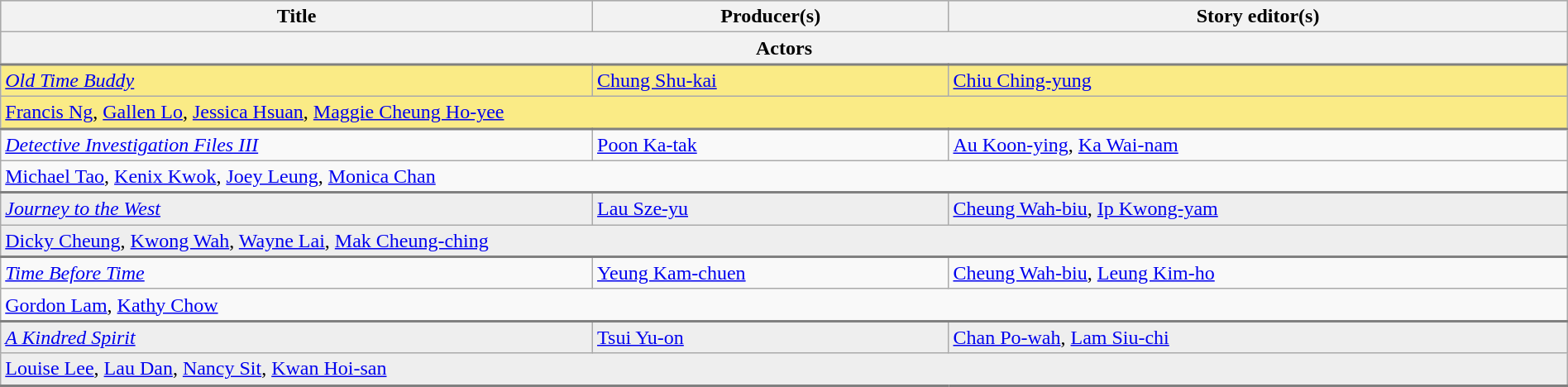<table class="wikitable" border="1" width="100%">
<tr style="background:#bebebe">
<th>Title</th>
<th>Producer(s)</th>
<th>Story editor(s)</th>
</tr>
<tr style="background:#bebebe">
<th colspan="3" style="border-bottom:2px solid grey">Actors</th>
</tr>
<tr style="background:#FAEB86">
<td><em><a href='#'>Old Time Buddy</a></em></td>
<td><a href='#'>Chung Shu-kai</a></td>
<td><a href='#'>Chiu Ching-yung</a></td>
</tr>
<tr style="background:#FAEB86">
<td colspan="3" style="border-bottom:2px solid grey"><a href='#'>Francis Ng</a>, <a href='#'>Gallen Lo</a>, <a href='#'>Jessica Hsuan</a>, <a href='#'>Maggie Cheung Ho-yee</a></td>
</tr>
<tr>
<td><em><a href='#'>Detective Investigation Files III</a></em></td>
<td><a href='#'>Poon Ka-tak</a></td>
<td><a href='#'>Au Koon-ying</a>, <a href='#'>Ka Wai-nam</a></td>
</tr>
<tr>
<td colspan="3" style="border-bottom:2px solid grey"><a href='#'>Michael Tao</a>, <a href='#'>Kenix Kwok</a>, <a href='#'>Joey Leung</a>, <a href='#'>Monica Chan</a></td>
</tr>
<tr style="background:#EEEEEE">
<td><em><a href='#'>Journey to the West</a></em></td>
<td><a href='#'>Lau Sze-yu</a></td>
<td><a href='#'>Cheung Wah-biu</a>, <a href='#'>Ip Kwong-yam</a></td>
</tr>
<tr style="background:#EEEEEE">
<td colspan="3" style="border-bottom:2px solid grey"><a href='#'>Dicky Cheung</a>, <a href='#'>Kwong Wah</a>, <a href='#'>Wayne Lai</a>, <a href='#'>Mak Cheung-ching</a></td>
</tr>
<tr>
<td><em><a href='#'>Time Before Time</a></em></td>
<td><a href='#'>Yeung Kam-chuen</a></td>
<td><a href='#'>Cheung Wah-biu</a>, <a href='#'>Leung Kim-ho</a></td>
</tr>
<tr>
<td colspan="3" style="border-bottom:2px solid grey"><a href='#'>Gordon Lam</a>, <a href='#'>Kathy Chow</a></td>
</tr>
<tr style="background:#EEEEEE">
<td><em><a href='#'>A Kindred Spirit</a></em></td>
<td><a href='#'>Tsui Yu-on</a></td>
<td><a href='#'>Chan Po-wah</a>, <a href='#'>Lam Siu-chi</a></td>
</tr>
<tr style="background:#EEEEEE">
<td colspan="3" style="border-bottom:2px solid grey"><a href='#'>Louise Lee</a>, <a href='#'>Lau Dan</a>, <a href='#'>Nancy Sit</a>, <a href='#'>Kwan Hoi-san</a></td>
</tr>
</table>
